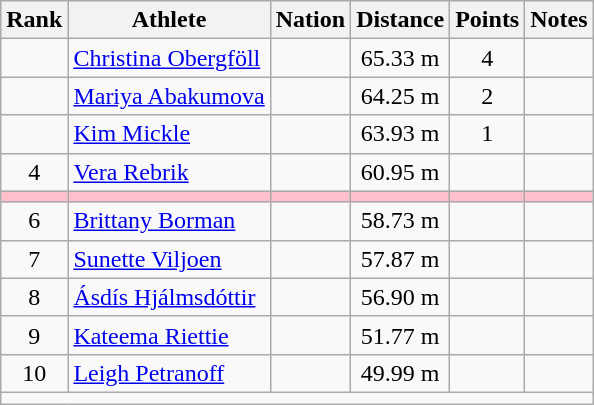<table class="wikitable mw-datatable sortable" style="text-align:center;">
<tr>
<th>Rank</th>
<th>Athlete</th>
<th>Nation</th>
<th>Distance</th>
<th>Points</th>
<th>Notes</th>
</tr>
<tr>
<td></td>
<td align=left><a href='#'>Christina Obergföll</a></td>
<td align=left></td>
<td>65.33 m</td>
<td>4</td>
<td></td>
</tr>
<tr>
<td></td>
<td align=left><a href='#'>Mariya Abakumova</a></td>
<td align=left></td>
<td>64.25 m</td>
<td>2</td>
<td></td>
</tr>
<tr>
<td></td>
<td align=left><a href='#'>Kim Mickle</a></td>
<td align=left></td>
<td>63.93 m</td>
<td>1</td>
<td></td>
</tr>
<tr>
<td>4</td>
<td align=left><a href='#'>Vera Rebrik</a></td>
<td align=left></td>
<td>60.95 m</td>
<td></td>
<td></td>
</tr>
<tr bgcolor=pink>
<td></td>
<td align=left></td>
<td align=left></td>
<td></td>
<td></td>
<td></td>
</tr>
<tr>
<td>6</td>
<td align=left><a href='#'>Brittany Borman</a></td>
<td align=left></td>
<td>58.73 m</td>
<td></td>
<td></td>
</tr>
<tr>
<td>7</td>
<td align=left><a href='#'>Sunette Viljoen</a></td>
<td align=left></td>
<td>57.87 m</td>
<td></td>
<td></td>
</tr>
<tr>
<td>8</td>
<td align=left><a href='#'>Ásdís Hjálmsdóttir</a></td>
<td align=left></td>
<td>56.90 m</td>
<td></td>
<td></td>
</tr>
<tr>
<td>9</td>
<td align=left><a href='#'>Kateema Riettie</a></td>
<td align=left></td>
<td>51.77 m</td>
<td></td>
<td></td>
</tr>
<tr>
<td>10</td>
<td align=left><a href='#'>Leigh Petranoff</a></td>
<td align=left></td>
<td>49.99 m</td>
<td></td>
<td></td>
</tr>
<tr class="sortbottom">
<td colspan=6></td>
</tr>
</table>
